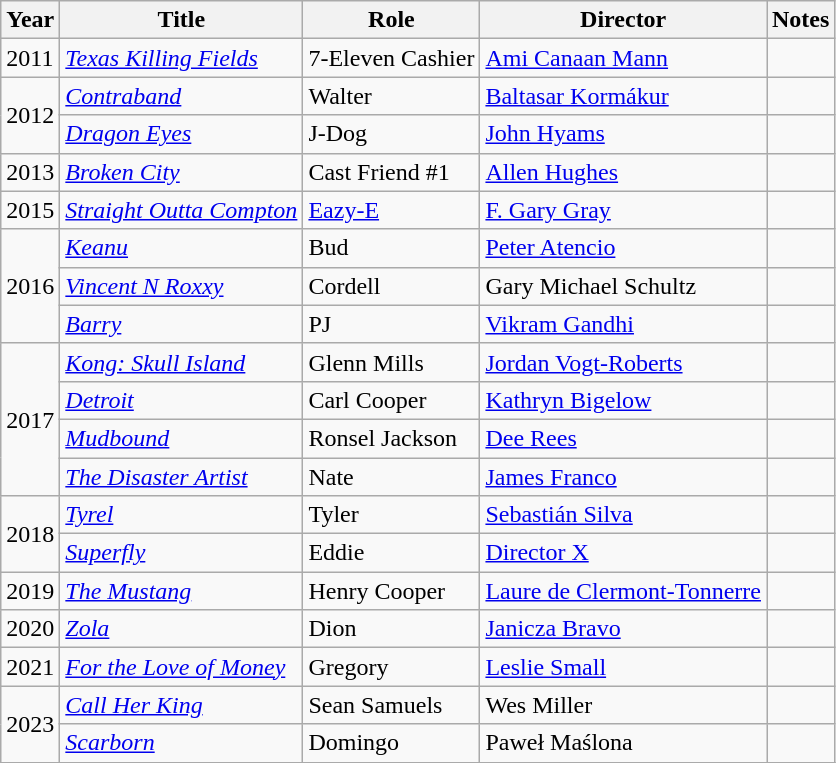<table class="wikitable">
<tr>
<th>Year</th>
<th>Title</th>
<th>Role</th>
<th>Director</th>
<th>Notes</th>
</tr>
<tr>
<td>2011</td>
<td><em><a href='#'>Texas Killing Fields</a></em></td>
<td>7-Eleven Cashier</td>
<td><a href='#'>Ami Canaan Mann</a></td>
<td></td>
</tr>
<tr>
<td rowspan="2">2012</td>
<td><em><a href='#'>Contraband</a></em></td>
<td>Walter</td>
<td><a href='#'>Baltasar Kormákur</a></td>
<td></td>
</tr>
<tr>
<td><em><a href='#'>Dragon Eyes</a></em></td>
<td>J-Dog</td>
<td><a href='#'>John Hyams</a></td>
<td></td>
</tr>
<tr>
<td>2013</td>
<td><em><a href='#'>Broken City</a></em></td>
<td>Cast Friend #1</td>
<td><a href='#'>Allen Hughes</a></td>
<td></td>
</tr>
<tr>
<td>2015</td>
<td><em><a href='#'>Straight Outta Compton</a></em></td>
<td><a href='#'>Eazy-E</a></td>
<td><a href='#'>F. Gary Gray</a></td>
<td></td>
</tr>
<tr>
<td rowspan="3">2016</td>
<td><em><a href='#'>Keanu</a></em></td>
<td>Bud</td>
<td><a href='#'>Peter Atencio</a></td>
<td></td>
</tr>
<tr>
<td><em><a href='#'>Vincent N Roxxy</a></em></td>
<td>Cordell</td>
<td>Gary Michael Schultz</td>
<td></td>
</tr>
<tr>
<td><em><a href='#'>Barry</a></em></td>
<td>PJ</td>
<td><a href='#'>Vikram Gandhi</a></td>
<td></td>
</tr>
<tr>
<td rowspan="4">2017</td>
<td><em><a href='#'>Kong: Skull Island</a></em></td>
<td>Glenn Mills</td>
<td><a href='#'>Jordan Vogt-Roberts</a></td>
<td></td>
</tr>
<tr>
<td><em><a href='#'>Detroit</a></em></td>
<td>Carl Cooper</td>
<td><a href='#'>Kathryn Bigelow</a></td>
<td></td>
</tr>
<tr>
<td><em><a href='#'>Mudbound</a></em></td>
<td>Ronsel Jackson</td>
<td><a href='#'>Dee Rees</a></td>
<td></td>
</tr>
<tr>
<td><em><a href='#'>The Disaster Artist</a></em></td>
<td>Nate</td>
<td><a href='#'>James Franco</a></td>
<td></td>
</tr>
<tr>
<td rowspan="2">2018</td>
<td><em><a href='#'>Tyrel</a></em></td>
<td>Tyler</td>
<td><a href='#'>Sebastián Silva</a></td>
<td></td>
</tr>
<tr>
<td><em><a href='#'>Superfly</a></em></td>
<td>Eddie</td>
<td><a href='#'>Director X</a></td>
<td></td>
</tr>
<tr>
<td>2019</td>
<td><em><a href='#'>The Mustang</a></em></td>
<td>Henry Cooper</td>
<td><a href='#'>Laure de Clermont-Tonnerre</a></td>
<td></td>
</tr>
<tr>
<td>2020</td>
<td><em><a href='#'>Zola</a></em></td>
<td>Dion</td>
<td><a href='#'>Janicza Bravo</a></td>
<td></td>
</tr>
<tr>
<td>2021</td>
<td><em><a href='#'>For the Love of Money</a></em></td>
<td>Gregory</td>
<td><a href='#'>Leslie Small</a></td>
<td></td>
</tr>
<tr>
<td rowspan="2">2023</td>
<td><em><a href='#'>Call Her King</a></em></td>
<td>Sean Samuels</td>
<td>Wes Miller</td>
<td></td>
</tr>
<tr>
<td><em><a href='#'>Scarborn</a></em></td>
<td>Domingo</td>
<td>Paweł Maślona</td>
<td></td>
</tr>
<tr>
</tr>
</table>
